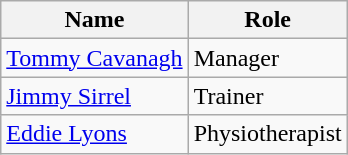<table class="wikitable">
<tr>
<th>Name</th>
<th>Role</th>
</tr>
<tr>
<td> <a href='#'>Tommy Cavanagh</a></td>
<td>Manager</td>
</tr>
<tr>
<td> <a href='#'>Jimmy Sirrel</a></td>
<td>Trainer</td>
</tr>
<tr>
<td> <a href='#'>Eddie Lyons</a></td>
<td>Physiotherapist</td>
</tr>
</table>
